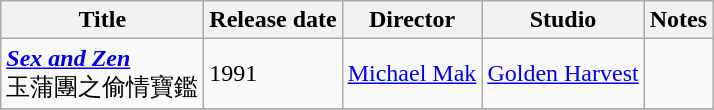<table class="wikitable">
<tr>
<th>Title</th>
<th>Release date</th>
<th>Director</th>
<th>Studio</th>
<th>Notes</th>
</tr>
<tr>
<td><strong><em><a href='#'>Sex and Zen</a></em></strong><br>玉蒲團之偷情寶鑑</td>
<td>1991</td>
<td><a href='#'>Michael Mak</a></td>
<td><a href='#'>Golden Harvest</a></td>
<td></td>
</tr>
<tr>
</tr>
</table>
